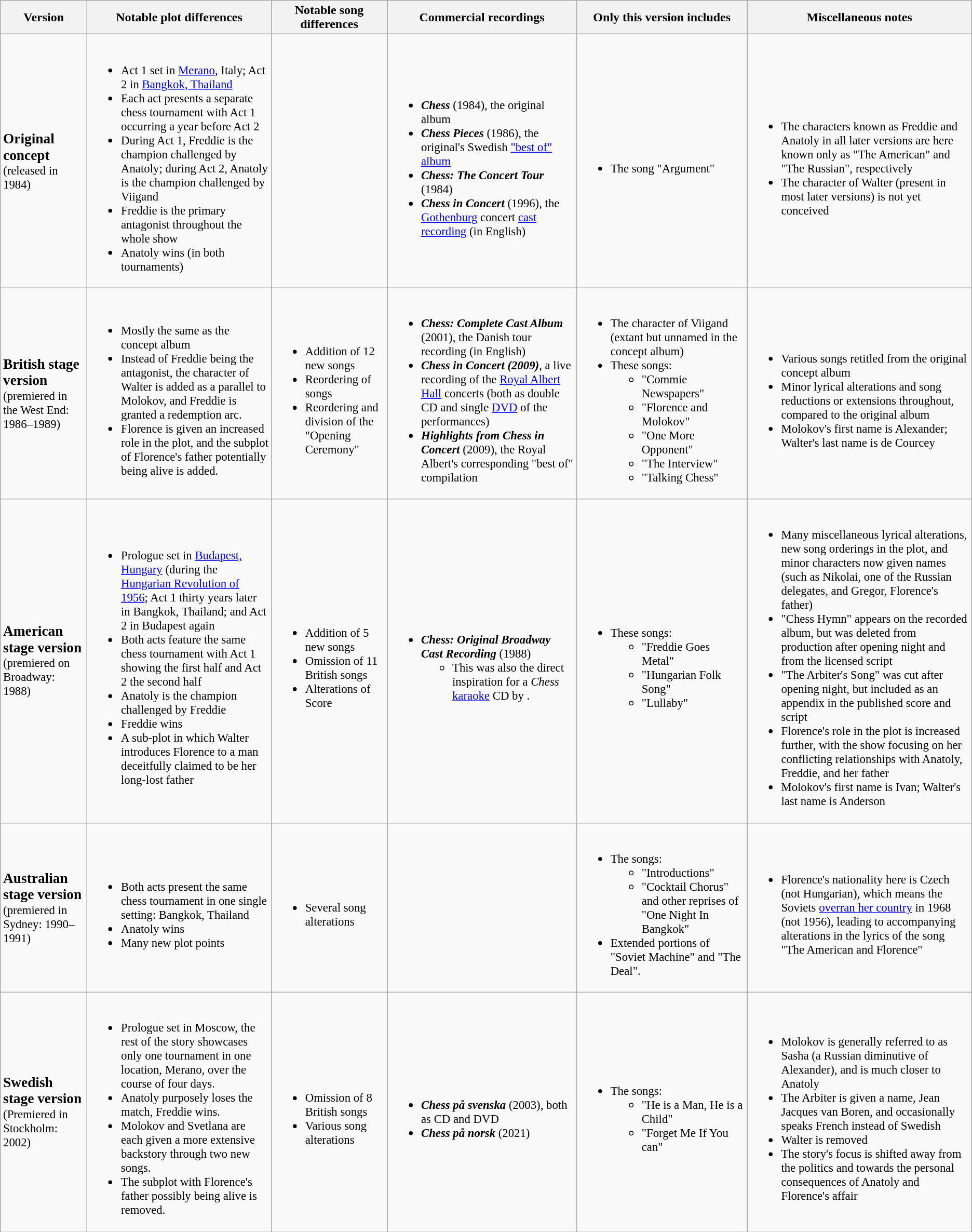<table class="wikitable">
<tr>
<th ! scope="col">Version</th>
<th ! scope="col">Notable plot differences</th>
<th ! scope="col">Notable song differences</th>
<th ! scope="col">Commercial recordings</th>
<th ! scope="col">Only this version includes</th>
<th ! scope="col">Miscellaneous notes</th>
</tr>
<tr style="font-size: 95%;">
<td><big><strong>Original concept</strong></big> <br>(released in 1984)</td>
<td><br><ul><li>Act 1 set in <a href='#'>Merano</a>, Italy; Act 2 in <a href='#'>Bangkok, Thailand</a></li><li>Each act presents a separate chess tournament with Act 1 occurring a year before Act 2</li><li>During Act 1, Freddie is the champion challenged by Anatoly; during Act 2, Anatoly is the champion challenged by Viigand</li><li>Freddie is the primary antagonist throughout the whole show</li><li>Anatoly wins (in both tournaments)</li></ul></td>
<td></td>
<td><br><ul><li><strong><em>Chess</em></strong> (1984), the original album</li><li><strong><em>Chess Pieces</em></strong> (1986), the original's Swedish <a href='#'>"best of" album</a></li><li><strong><em>Chess: The Concert Tour</em></strong> (1984)</li><li><strong><em>Chess in Concert</em></strong> (1996), the <a href='#'>Gothenburg</a> concert <a href='#'>cast recording</a> (in English)</li></ul></td>
<td><br><ul><li>The song "Argument"</li></ul></td>
<td><br><ul><li>The characters known as Freddie and Anatoly in all later versions are here known only as "The American" and "The Russian", respectively</li><li>The character of Walter (present in most later versions) is not yet conceived</li></ul></td>
</tr>
<tr style="font-size: 95%;">
<td><big><strong>British stage version</strong></big> <br>(premiered in the West End: 1986–1989)</td>
<td><br><ul><li>Mostly the same as the concept album</li><li>Instead of Freddie being the antagonist, the character of Walter is added as a parallel to Molokov, and Freddie is granted a redemption arc.</li><li>Florence is given an increased role in the plot, and the subplot of Florence's father potentially being alive is added.</li></ul></td>
<td><br><ul><li>Addition of 12 new songs</li><li>Reordering of songs</li><li>Reordering and division of the "Opening Ceremony"</li></ul></td>
<td><br><ul><li><strong><em>Chess: Complete Cast Album</em></strong> (2001), the Danish tour recording (in English)</li><li><strong><em>Chess in Concert (2009)</em></strong>, a live recording of the <a href='#'>Royal Albert Hall</a> concerts (both as double CD and single <a href='#'>DVD</a> of the performances)</li><li><strong><em>Highlights from Chess in Concert</em></strong> (2009), the Royal Albert's corresponding "best of" compilation</li></ul></td>
<td><br><ul><li>The character of Viigand (extant but unnamed in the concept album)</li><li>These songs:<ul><li>"Commie Newspapers"</li><li>"Florence and Molokov"</li><li>"One More Opponent"</li><li>"The Interview"</li><li>"Talking Chess"</li></ul></li></ul></td>
<td><br><ul><li>Various songs retitled from the original concept album</li><li>Minor lyrical alterations and song reductions or extensions throughout, compared to the original album</li><li>Molokov's first name is Alexander; Walter's last name is de Courcey</li></ul></td>
</tr>
<tr style="font-size: 95%;">
<td><big><strong>American stage version</strong></big> <br>(premiered on Broadway: 1988)</td>
<td><br><ul><li>Prologue set in <a href='#'>Budapest, Hungary</a> (during the <a href='#'>Hungarian Revolution of 1956</a>; Act 1 thirty years later in Bangkok, Thailand; and Act 2 in Budapest again</li><li>Both acts feature the same chess tournament with Act 1 showing the first half and Act 2 the second half</li><li>Anatoly is the champion challenged by Freddie</li><li>Freddie wins</li><li>A sub-plot in which Walter introduces Florence to a man deceitfully claimed to be her long-lost father</li></ul></td>
<td><br><ul><li>Addition of 5 new songs</li><li>Omission of 11 British songs</li><li>Alterations of Score</li></ul></td>
<td><br><ul><li><strong><em>Chess: Original Broadway Cast Recording</em></strong> (1988)<ul><li>This was also the direct inspiration for a <em>Chess</em> <a href='#'>karaoke</a> CD by .</li></ul></li></ul></td>
<td><br><ul><li>These songs:<ul><li>"Freddie Goes Metal"</li><li>"Hungarian Folk Song"</li><li>"Lullaby"</li></ul></li></ul></td>
<td><br><ul><li>Many miscellaneous lyrical alterations, new song orderings in the plot, and minor characters now given names (such as Nikolai, one of the Russian delegates, and Gregor, Florence's father)</li><li>"Chess Hymn" appears on the recorded album, but was deleted from production after opening night and from the licensed script</li><li>"The Arbiter's Song" was cut after opening night, but included as an appendix in the published score and script</li><li>Florence's role in the plot is increased further, with the show focusing on her conflicting relationships with Anatoly, Freddie, and her father</li><li>Molokov's first name is Ivan; Walter's last name is Anderson</li></ul></td>
</tr>
<tr style="font-size: 95%;">
<td><big><strong>Australian stage version</strong></big> <br>(premiered in Sydney: 1990–1991)</td>
<td><br><ul><li>Both acts present the same chess tournament in one single setting: Bangkok, Thailand</li><li>Anatoly wins</li><li>Many new plot points</li></ul></td>
<td><br><ul><li>Several song alterations</li></ul></td>
<td><br></td>
<td><br><ul><li>The songs:<ul><li>"Introductions"</li><li>"Cocktail Chorus" and other reprises of "One Night In Bangkok"</li></ul></li><li>Extended portions of "Soviet Machine" and "The Deal".</li></ul></td>
<td><br><ul><li>Florence's nationality here is Czech (not Hungarian), which means the Soviets <a href='#'>overran her country</a> in 1968 (not 1956), leading to accompanying alterations in the lyrics of the song "The American and Florence"</li></ul></td>
</tr>
<tr style="font-size: 95%;">
<td><big><strong>Swedish stage version</strong></big><br>(Premiered in Stockholm: 2002)</td>
<td><br><ul><li>Prologue set in Moscow, the rest of the story showcases only one tournament in one location, Merano, over the course of four days.</li><li>Anatoly purposely loses the match, Freddie wins.</li><li>Molokov and Svetlana are each given a more extensive backstory through two new songs.</li><li>The subplot with Florence's father possibly being alive is removed.</li></ul></td>
<td><br><ul><li>Omission of 8 British songs</li><li>Various song alterations</li></ul></td>
<td><br><ul><li><strong><em>Chess på svenska</em></strong> (2003), both as CD and DVD</li><li><strong><em>Chess på norsk</em></strong> (2021)</li></ul></td>
<td><br><ul><li>The songs:<ul><li>"He is a Man, He is a Child"</li><li>"Forget Me If You can"</li></ul></li></ul></td>
<td><br><ul><li>Molokov is generally referred to as Sasha (a Russian diminutive of Alexander), and is much closer to Anatoly</li><li>The Arbiter is given a name, Jean Jacques van Boren, and occasionally speaks French instead of Swedish</li><li>Walter is removed</li><li>The story's focus is shifted away from the politics and towards the personal consequences of Anatoly and Florence's affair</li></ul></td>
</tr>
</table>
